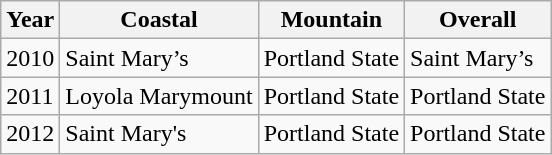<table class="wikitable sortable">
<tr>
<th>Year</th>
<th>Coastal</th>
<th>Mountain</th>
<th>Overall</th>
</tr>
<tr>
<td>2010</td>
<td>Saint Mary’s</td>
<td>Portland State</td>
<td>Saint Mary’s</td>
</tr>
<tr>
<td>2011</td>
<td>Loyola Marymount</td>
<td>Portland State</td>
<td>Portland State</td>
</tr>
<tr>
<td>2012</td>
<td>Saint Mary's</td>
<td>Portland State</td>
<td>Portland State</td>
</tr>
</table>
